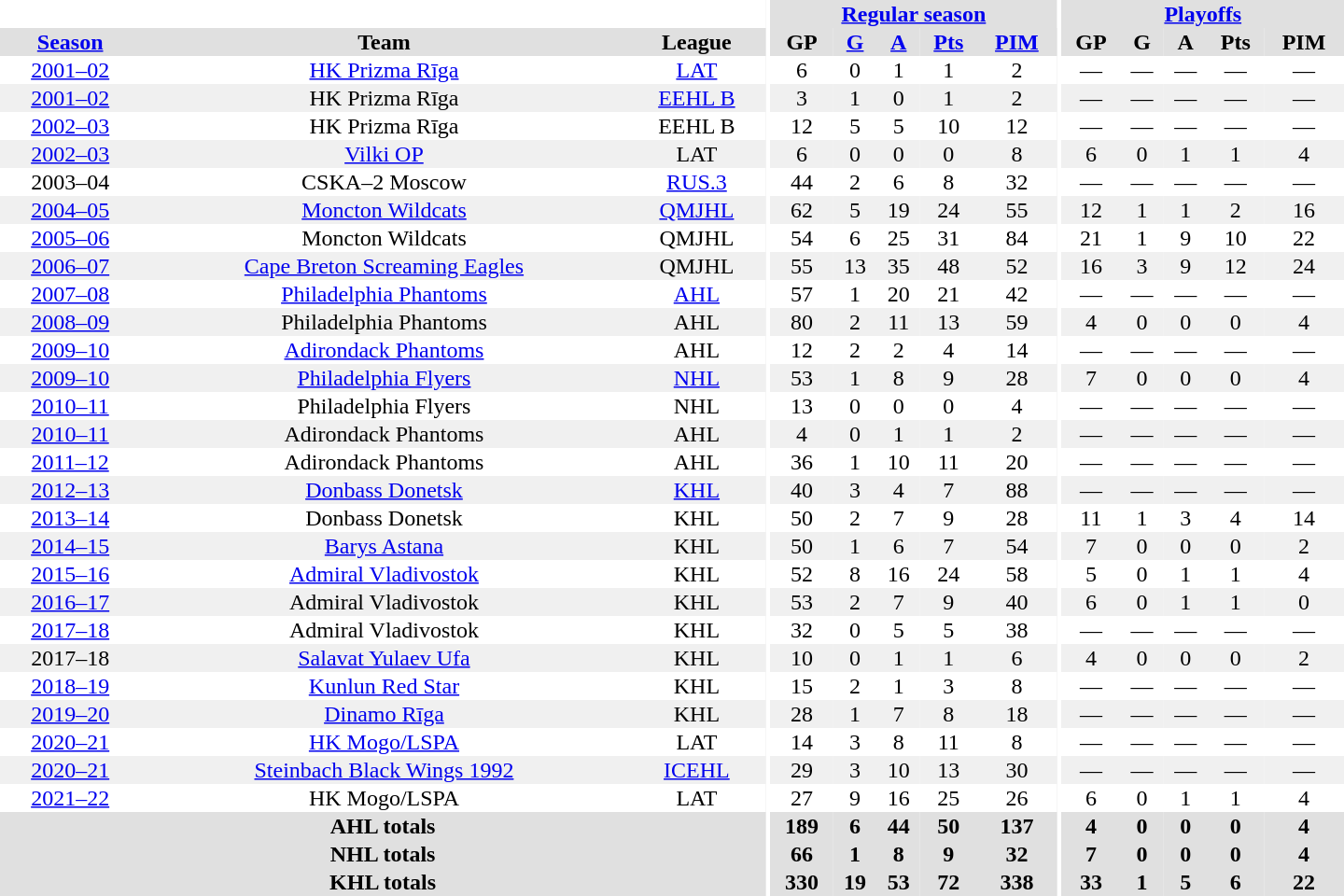<table border="0" cellpadding="1" cellspacing="0" style="text-align:center; width:60em">
<tr bgcolor="#e0e0e0">
<th colspan="3" bgcolor="#ffffff"></th>
<th rowspan="99" bgcolor="#ffffff"></th>
<th colspan="5"><a href='#'>Regular season</a></th>
<th rowspan="99" bgcolor="#ffffff"></th>
<th colspan="5"><a href='#'>Playoffs</a></th>
</tr>
<tr bgcolor="#e0e0e0">
<th><a href='#'>Season</a></th>
<th>Team</th>
<th>League</th>
<th>GP</th>
<th><a href='#'>G</a></th>
<th><a href='#'>A</a></th>
<th><a href='#'>Pts</a></th>
<th><a href='#'>PIM</a></th>
<th>GP</th>
<th>G</th>
<th>A</th>
<th>Pts</th>
<th>PIM</th>
</tr>
<tr>
<td><a href='#'>2001–02</a></td>
<td><a href='#'>HK Prizma Rīga</a></td>
<td><a href='#'>LAT</a></td>
<td>6</td>
<td>0</td>
<td>1</td>
<td>1</td>
<td>2</td>
<td>—</td>
<td>—</td>
<td>—</td>
<td>—</td>
<td>—</td>
</tr>
<tr style="background: #f0f0f0;">
<td><a href='#'>2001–02</a></td>
<td>HK Prizma Rīga</td>
<td><a href='#'>EEHL B</a></td>
<td>3</td>
<td>1</td>
<td>0</td>
<td>1</td>
<td>2</td>
<td>—</td>
<td>—</td>
<td>—</td>
<td>—</td>
<td>—</td>
</tr>
<tr>
<td><a href='#'>2002–03</a></td>
<td>HK Prizma Rīga</td>
<td>EEHL B</td>
<td>12</td>
<td>5</td>
<td>5</td>
<td>10</td>
<td>12</td>
<td>—</td>
<td>—</td>
<td>—</td>
<td>—</td>
<td>—</td>
</tr>
<tr style="background: #f0f0f0;">
<td><a href='#'>2002–03</a></td>
<td><a href='#'>Vilki OP</a></td>
<td>LAT</td>
<td>6</td>
<td>0</td>
<td>0</td>
<td>0</td>
<td>8</td>
<td>6</td>
<td>0</td>
<td>1</td>
<td>1</td>
<td>4</td>
</tr>
<tr>
<td>2003–04</td>
<td>CSKA–2 Moscow</td>
<td><a href='#'>RUS.3</a></td>
<td>44</td>
<td>2</td>
<td>6</td>
<td>8</td>
<td>32</td>
<td>—</td>
<td>—</td>
<td>—</td>
<td>—</td>
<td>—</td>
</tr>
<tr style="background: #f0f0f0;">
<td><a href='#'>2004–05</a></td>
<td><a href='#'>Moncton Wildcats</a></td>
<td><a href='#'>QMJHL</a></td>
<td>62</td>
<td>5</td>
<td>19</td>
<td>24</td>
<td>55</td>
<td>12</td>
<td>1</td>
<td>1</td>
<td>2</td>
<td>16</td>
</tr>
<tr>
<td><a href='#'>2005–06</a></td>
<td>Moncton Wildcats</td>
<td>QMJHL</td>
<td>54</td>
<td>6</td>
<td>25</td>
<td>31</td>
<td>84</td>
<td>21</td>
<td>1</td>
<td>9</td>
<td>10</td>
<td>22</td>
</tr>
<tr style="background: #f0f0f0;">
<td><a href='#'>2006–07</a></td>
<td><a href='#'>Cape Breton Screaming Eagles</a></td>
<td>QMJHL</td>
<td>55</td>
<td>13</td>
<td>35</td>
<td>48</td>
<td>52</td>
<td>16</td>
<td>3</td>
<td>9</td>
<td>12</td>
<td>24</td>
</tr>
<tr>
<td><a href='#'>2007–08</a></td>
<td><a href='#'>Philadelphia Phantoms</a></td>
<td><a href='#'>AHL</a></td>
<td>57</td>
<td>1</td>
<td>20</td>
<td>21</td>
<td>42</td>
<td>—</td>
<td>—</td>
<td>—</td>
<td>—</td>
<td>—</td>
</tr>
<tr style="background: #f0f0f0;">
<td><a href='#'>2008–09</a></td>
<td>Philadelphia Phantoms</td>
<td>AHL</td>
<td>80</td>
<td>2</td>
<td>11</td>
<td>13</td>
<td>59</td>
<td>4</td>
<td>0</td>
<td>0</td>
<td>0</td>
<td>4</td>
</tr>
<tr>
<td><a href='#'>2009–10</a></td>
<td><a href='#'>Adirondack Phantoms</a></td>
<td>AHL</td>
<td>12</td>
<td>2</td>
<td>2</td>
<td>4</td>
<td>14</td>
<td>—</td>
<td>—</td>
<td>—</td>
<td>—</td>
<td>—</td>
</tr>
<tr style="background: #f0f0f0;">
<td><a href='#'>2009–10</a></td>
<td><a href='#'>Philadelphia Flyers</a></td>
<td><a href='#'>NHL</a></td>
<td>53</td>
<td>1</td>
<td>8</td>
<td>9</td>
<td>28</td>
<td>7</td>
<td>0</td>
<td>0</td>
<td>0</td>
<td>4</td>
</tr>
<tr>
<td><a href='#'>2010–11</a></td>
<td>Philadelphia Flyers</td>
<td>NHL</td>
<td>13</td>
<td>0</td>
<td>0</td>
<td>0</td>
<td>4</td>
<td>—</td>
<td>—</td>
<td>—</td>
<td>—</td>
<td>—</td>
</tr>
<tr style="background: #f0f0f0;">
<td><a href='#'>2010–11</a></td>
<td>Adirondack Phantoms</td>
<td>AHL</td>
<td>4</td>
<td>0</td>
<td>1</td>
<td>1</td>
<td>2</td>
<td>—</td>
<td>—</td>
<td>—</td>
<td>—</td>
<td>—</td>
</tr>
<tr>
<td><a href='#'>2011–12</a></td>
<td>Adirondack Phantoms</td>
<td>AHL</td>
<td>36</td>
<td>1</td>
<td>10</td>
<td>11</td>
<td>20</td>
<td>—</td>
<td>—</td>
<td>—</td>
<td>—</td>
<td>—</td>
</tr>
<tr style="background: #f0f0f0;">
<td><a href='#'>2012–13</a></td>
<td><a href='#'>Donbass Donetsk</a></td>
<td><a href='#'>KHL</a></td>
<td>40</td>
<td>3</td>
<td>4</td>
<td>7</td>
<td>88</td>
<td>—</td>
<td>—</td>
<td>—</td>
<td>—</td>
<td>—</td>
</tr>
<tr>
<td><a href='#'>2013–14</a></td>
<td>Donbass Donetsk</td>
<td>KHL</td>
<td>50</td>
<td>2</td>
<td>7</td>
<td>9</td>
<td>28</td>
<td>11</td>
<td>1</td>
<td>3</td>
<td>4</td>
<td>14</td>
</tr>
<tr style="background: #f0f0f0;">
<td><a href='#'>2014–15</a></td>
<td><a href='#'>Barys Astana</a></td>
<td>KHL</td>
<td>50</td>
<td>1</td>
<td>6</td>
<td>7</td>
<td>54</td>
<td>7</td>
<td>0</td>
<td>0</td>
<td>0</td>
<td>2</td>
</tr>
<tr>
<td><a href='#'>2015–16</a></td>
<td><a href='#'>Admiral Vladivostok</a></td>
<td>KHL</td>
<td>52</td>
<td>8</td>
<td>16</td>
<td>24</td>
<td>58</td>
<td>5</td>
<td>0</td>
<td>1</td>
<td>1</td>
<td>4</td>
</tr>
<tr style="background: #f0f0f0;">
<td><a href='#'>2016–17</a></td>
<td>Admiral Vladivostok</td>
<td>KHL</td>
<td>53</td>
<td>2</td>
<td>7</td>
<td>9</td>
<td>40</td>
<td>6</td>
<td>0</td>
<td>1</td>
<td>1</td>
<td>0</td>
</tr>
<tr>
<td><a href='#'>2017–18</a></td>
<td>Admiral Vladivostok</td>
<td>KHL</td>
<td>32</td>
<td>0</td>
<td>5</td>
<td>5</td>
<td>38</td>
<td>—</td>
<td>—</td>
<td>—</td>
<td>—</td>
<td>—</td>
</tr>
<tr style="background: #f0f0f0;">
<td>2017–18</td>
<td><a href='#'>Salavat Yulaev Ufa</a></td>
<td>KHL</td>
<td>10</td>
<td>0</td>
<td>1</td>
<td>1</td>
<td>6</td>
<td>4</td>
<td>0</td>
<td>0</td>
<td>0</td>
<td>2</td>
</tr>
<tr>
<td><a href='#'>2018–19</a></td>
<td><a href='#'>Kunlun Red Star</a></td>
<td>KHL</td>
<td>15</td>
<td>2</td>
<td>1</td>
<td>3</td>
<td>8</td>
<td>—</td>
<td>—</td>
<td>—</td>
<td>—</td>
<td>—</td>
</tr>
<tr style="background: #f0f0f0;">
<td><a href='#'>2019–20</a></td>
<td><a href='#'>Dinamo Rīga</a></td>
<td>KHL</td>
<td>28</td>
<td>1</td>
<td>7</td>
<td>8</td>
<td>18</td>
<td>—</td>
<td>—</td>
<td>—</td>
<td>—</td>
<td>—</td>
</tr>
<tr>
<td><a href='#'>2020–21</a></td>
<td><a href='#'>HK Mogo/LSPA</a></td>
<td>LAT</td>
<td>14</td>
<td>3</td>
<td>8</td>
<td>11</td>
<td>8</td>
<td>—</td>
<td>—</td>
<td>—</td>
<td>—</td>
<td>—</td>
</tr>
<tr style="background: #f0f0f0;">
<td><a href='#'>2020–21</a></td>
<td><a href='#'>Steinbach Black Wings 1992</a></td>
<td><a href='#'>ICEHL</a></td>
<td>29</td>
<td>3</td>
<td>10</td>
<td>13</td>
<td>30</td>
<td>—</td>
<td>—</td>
<td>—</td>
<td>—</td>
<td>—</td>
</tr>
<tr>
<td><a href='#'>2021–22</a></td>
<td>HK Mogo/LSPA</td>
<td>LAT</td>
<td>27</td>
<td>9</td>
<td>16</td>
<td>25</td>
<td>26</td>
<td>6</td>
<td>0</td>
<td>1</td>
<td>1</td>
<td>4</td>
</tr>
<tr bgcolor="#e0e0e0">
<th colspan="3">AHL totals</th>
<th>189</th>
<th>6</th>
<th>44</th>
<th>50</th>
<th>137</th>
<th>4</th>
<th>0</th>
<th>0</th>
<th>0</th>
<th>4</th>
</tr>
<tr bgcolor="#e0e0e0">
<th colspan="3">NHL totals</th>
<th>66</th>
<th>1</th>
<th>8</th>
<th>9</th>
<th>32</th>
<th>7</th>
<th>0</th>
<th>0</th>
<th>0</th>
<th>4</th>
</tr>
<tr bgcolor="#e0e0e0">
<th colspan="3">KHL totals</th>
<th>330</th>
<th>19</th>
<th>53</th>
<th>72</th>
<th>338</th>
<th>33</th>
<th>1</th>
<th>5</th>
<th>6</th>
<th>22</th>
</tr>
</table>
